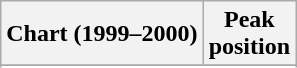<table class="wikitable sortable">
<tr>
<th align="left">Chart (1999–2000)</th>
<th align="center">Peak<br>position</th>
</tr>
<tr>
</tr>
<tr>
</tr>
<tr>
</tr>
</table>
